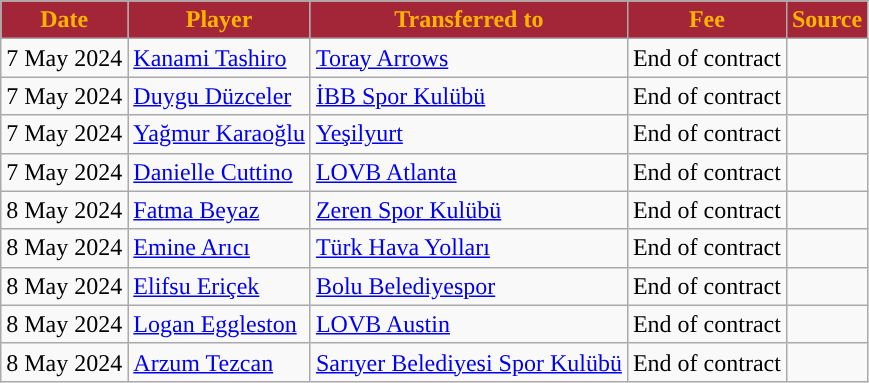<table class="wikitable plainrowheaders sortable">
<tr>
<th style="background:#A32638; color:#FFB300; ">Date</th>
<th style="background:#A32638; color:#FFB300; ">Player</th>
<th style="background:#A32638; color:#FFB300; ">Transferred to</th>
<th style="background:#A32638; color:#FFB300; ">Fee</th>
<th style="background:#A32638; color:#FFB300; ">Source</th>
</tr>
<tr>
<td>7 May 2024</td>
<td align=left> <a href='#'>Kanami Tashiro</a></td>
<td align=left> <a href='#'>Toray Arrows</a></td>
<td>End of contract</td>
<td></td>
</tr>
<tr>
<td>7 May 2024</td>
<td align=left> <a href='#'>Duygu Düzceler</a></td>
<td align=left> <a href='#'>İBB Spor Kulübü</a></td>
<td>End of contract</td>
<td></td>
</tr>
<tr>
<td>7 May 2024</td>
<td align=left> <a href='#'>Yağmur Karaoğlu</a></td>
<td align=left> <a href='#'>Yeşilyurt</a></td>
<td>End of contract</td>
<td></td>
</tr>
<tr>
<td>7 May 2024</td>
<td align=left> <a href='#'>Danielle Cuttino</a></td>
<td align=left> <a href='#'>LOVB Atlanta</a></td>
<td>End of contract</td>
<td></td>
</tr>
<tr>
<td>8 May 2024</td>
<td align=left> <a href='#'>Fatma Beyaz</a></td>
<td align=left> <a href='#'>Zeren Spor Kulübü</a></td>
<td>End of contract</td>
<td></td>
</tr>
<tr>
<td>8 May 2024</td>
<td align=left> <a href='#'>Emine Arıcı</a></td>
<td align=left> <a href='#'>Türk Hava Yolları</a></td>
<td>End of contract</td>
<td></td>
</tr>
<tr>
<td>8 May 2024</td>
<td align=left> <a href='#'>Elifsu Eriçek</a></td>
<td align=left> <a href='#'>Bolu Belediyespor</a></td>
<td>End of contract</td>
<td></td>
</tr>
<tr>
<td>8 May 2024</td>
<td align=left> <a href='#'>Logan Eggleston</a></td>
<td align=left> <a href='#'>LOVB Austin</a></td>
<td>End of contract</td>
<td></td>
</tr>
<tr>
<td>8 May 2024</td>
<td align=left> <a href='#'>Arzum Tezcan</a></td>
<td align=left> <a href='#'>Sarıyer Belediyesi Spor Kulübü</a></td>
<td>End of contract</td>
<td></td>
</tr>
</table>
